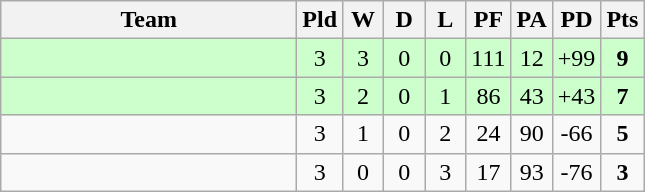<table class="wikitable" style="text-align:center;">
<tr>
<th width="190">Team</th>
<th width="20" abbr="Played">Pld</th>
<th width="20" abbr="Won">W</th>
<th width="20" abbr="Drawn">D</th>
<th width="20" abbr="Lost">L</th>
<th width="20" abbr="Points for">PF</th>
<th width="20" abbr="Points against">PA</th>
<th width="25" abbr="Points difference">PD</th>
<th width="20" abbr="Points">Pts</th>
</tr>
<tr style="background:#ccffcc">
<td align="left"></td>
<td>3</td>
<td>3</td>
<td>0</td>
<td>0</td>
<td>111</td>
<td>12</td>
<td>+99</td>
<td><strong>9</strong></td>
</tr>
<tr style="background:#ccffcc">
<td align="left"></td>
<td>3</td>
<td>2</td>
<td>0</td>
<td>1</td>
<td>86</td>
<td>43</td>
<td>+43</td>
<td><strong>7</strong></td>
</tr>
<tr>
<td align="left"></td>
<td>3</td>
<td>1</td>
<td>0</td>
<td>2</td>
<td>24</td>
<td>90</td>
<td>-66</td>
<td><strong>5</strong></td>
</tr>
<tr>
<td align="left"></td>
<td>3</td>
<td>0</td>
<td>0</td>
<td>3</td>
<td>17</td>
<td>93</td>
<td>-76</td>
<td><strong>3</strong></td>
</tr>
</table>
